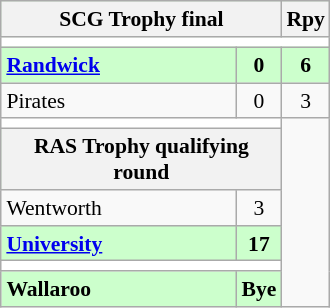<table align="right" class="wikitable" style="font-size:90%; text-align:center; margin-left:1em; margin-right:4em">
<tr bgcolor=#ccffcc>
<th colspan=2>SCG Trophy final</th>
<th>Rpy</th>
</tr>
<tr bgcolor=#fff>
<td colspan=3></td>
</tr>
<tr bgcolor=#ccffcc>
<td align=left> <a href='#'><strong>Randwick</strong></a></td>
<td><strong>0</strong></td>
<td><strong>6</strong></td>
</tr>
<tr>
<td width=150; align=left> Pirates</td>
<td width=20>0</td>
<td width=20>3</td>
</tr>
<tr bgcolor=#fff>
<td colspan=2></td>
</tr>
<tr bgcolor=#ccffcc>
<th colspan=2>RAS Trophy qualifying round</th>
</tr>
<tr>
<td align=left>Wentworth</td>
<td>3</td>
</tr>
<tr bgcolor=#ccffcc>
<td align=left> <a href='#'><strong>University</strong></a></td>
<td><strong>17</strong></td>
</tr>
<tr bgcolor=#fff>
<td colspan=2></td>
</tr>
<tr bgcolor=#ccffcc>
<td align=left> <strong>Wallaroo</strong></td>
<td><strong>Bye</strong></td>
</tr>
</table>
